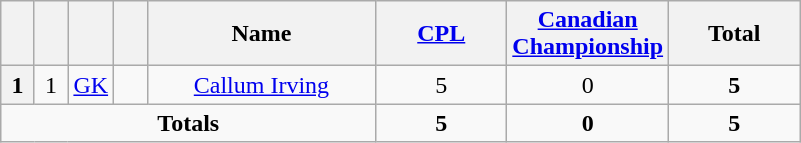<table class="wikitable" style="text-align:center">
<tr>
<th width=15></th>
<th width=15></th>
<th width=15></th>
<th width=15></th>
<th width=145>Name</th>
<th width=80><strong><a href='#'>CPL</a></strong></th>
<th width=80><strong><a href='#'>Canadian Championship</a></strong></th>
<th width=80>Total</th>
</tr>
<tr>
<th>1</th>
<td align=center>1</td>
<td><a href='#'>GK</a></td>
<td></td>
<td><a href='#'>Callum Irving</a></td>
<td>5</td>
<td>0</td>
<td><strong>5</strong></td>
</tr>
<tr>
<td colspan="5"><strong>Totals</strong></td>
<td><strong>5</strong></td>
<td><strong>0</strong></td>
<td><strong>5</strong></td>
</tr>
</table>
